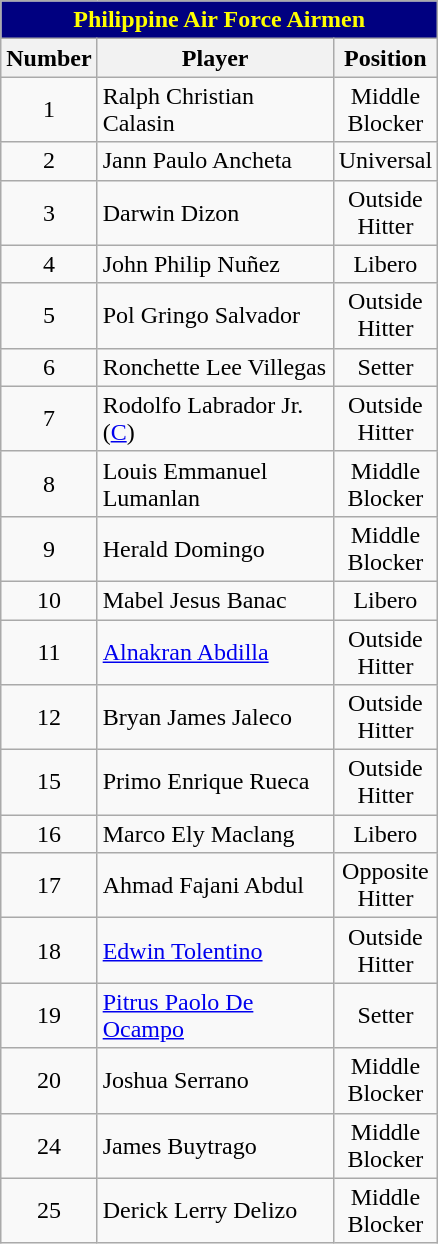<table class="wikitable sortable" style="text-align:center;">
<tr>
<th colspan="3" style= "background: #000080; color: yellow; text-align: center"><strong>Philippine Air Force Airmen</strong></th>
</tr>
<tr>
<th width=10px>Number</th>
<th width=150px>Player</th>
<th width=50px>Position</th>
</tr>
<tr>
<td style="text-align:center;">1</td>
<td style="text-align: left">Ralph Christian Calasin</td>
<td>Middle Blocker</td>
</tr>
<tr>
<td style="text-align:center;">2</td>
<td style="text-align: left">Jann Paulo Ancheta</td>
<td>Universal</td>
</tr>
<tr>
<td style="text-align:center;">3</td>
<td style="text-align: left">Darwin Dizon</td>
<td>Outside Hitter</td>
</tr>
<tr>
<td style="text-align:center;">4</td>
<td style="text-align: left">John Philip Nuñez</td>
<td>Libero</td>
</tr>
<tr>
<td style="text-align:center;">5</td>
<td style="text-align: left">Pol Gringo Salvador</td>
<td>Outside Hitter</td>
</tr>
<tr>
<td style="text-align:center;">6</td>
<td style="text-align: left">Ronchette Lee Villegas</td>
<td>Setter</td>
</tr>
<tr>
<td style="text-align:center;">7</td>
<td style="text-align: left">Rodolfo Labrador Jr. (<a href='#'>C</a>)</td>
<td>Outside Hitter</td>
</tr>
<tr>
<td style="text-align:center;">8</td>
<td style="text-align: left">Louis Emmanuel Lumanlan</td>
<td>Middle Blocker</td>
</tr>
<tr>
<td style="text-align:center;">9</td>
<td style="text-align: left">Herald Domingo</td>
<td>Middle Blocker</td>
</tr>
<tr>
<td style="text-align:center;">10</td>
<td style="text-align: left">Mabel Jesus Banac</td>
<td>Libero</td>
</tr>
<tr>
<td style="text-align:center;">11</td>
<td style="text-align: left"><a href='#'>Alnakran Abdilla</a></td>
<td>Outside Hitter</td>
</tr>
<tr>
<td style="text-align:center;">12</td>
<td style="text-align: left">Bryan James Jaleco</td>
<td>Outside Hitter</td>
</tr>
<tr>
<td style="text-align:center;">15</td>
<td style="text-align: left">Primo Enrique Rueca</td>
<td>Outside Hitter</td>
</tr>
<tr>
<td style="text-align:center;">16</td>
<td style="text-align: left">Marco Ely Maclang</td>
<td>Libero</td>
</tr>
<tr>
<td style="text-align:center;">17</td>
<td style="text-align: left">Ahmad Fajani Abdul</td>
<td>Opposite Hitter</td>
</tr>
<tr>
<td style="text-align:center;">18</td>
<td style="text-align: left"><a href='#'>Edwin Tolentino</a></td>
<td>Outside Hitter</td>
</tr>
<tr>
<td style="text-align:center;">19</td>
<td style="text-align: left"><a href='#'>Pitrus Paolo De Ocampo</a></td>
<td>Setter</td>
</tr>
<tr>
<td style="text-align:center;">20</td>
<td style="text-align: left">Joshua Serrano</td>
<td>Middle Blocker</td>
</tr>
<tr>
<td style="text-align:center;">24</td>
<td style="text-align: left">James Buytrago</td>
<td>Middle Blocker</td>
</tr>
<tr>
<td style="text-align:center;">25</td>
<td style="text-align: left">Derick Lerry Delizo</td>
<td>Middle Blocker</td>
</tr>
</table>
